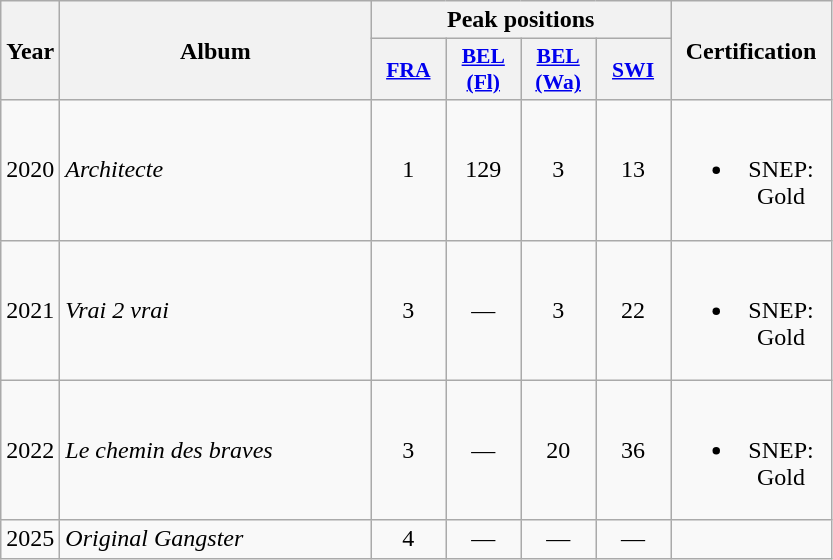<table class="wikitable">
<tr>
<th align="center" rowspan="2" width="10">Year</th>
<th align="center" rowspan="2" width="200">Album</th>
<th align="center" colspan="4" width="20">Peak positions</th>
<th align="center" rowspan="2" width="100">Certification</th>
</tr>
<tr>
<th scope="col" style="width:3em;font-size:90%;"><a href='#'>FRA</a><br></th>
<th scope="col" style="width:3em;font-size:90%;"><a href='#'>BEL <br>(Fl)</a><br></th>
<th scope="col" style="width:3em;font-size:90%;"><a href='#'>BEL <br>(Wa)</a><br></th>
<th scope="col" style="width:3em;font-size:90%;"><a href='#'>SWI</a><br></th>
</tr>
<tr>
<td style="text-align:center;">2020</td>
<td><em>Architecte</em></td>
<td style="text-align:center;">1</td>
<td style="text-align:center;">129</td>
<td style="text-align:center;">3</td>
<td style="text-align:center;">13</td>
<td style="text-align:center;"><br><ul><li>SNEP: Gold</li></ul></td>
</tr>
<tr>
<td style="text-align:center;">2021</td>
<td><em>Vrai 2 vrai</em></td>
<td style="text-align:center;">3</td>
<td style="text-align:center;">—</td>
<td style="text-align:center;">3</td>
<td style="text-align:center;">22</td>
<td style="text-align:center;"><br><ul><li>SNEP: Gold</li></ul></td>
</tr>
<tr>
<td style="text-align:center;">2022</td>
<td><em>Le chemin des braves</em></td>
<td style="text-align:center;">3<br></td>
<td style="text-align:center;">—</td>
<td style="text-align:center;">20</td>
<td style="text-align:center;">36</td>
<td style="text-align:center;"><br><ul><li>SNEP: Gold</li></ul></td>
</tr>
<tr>
<td style="text-align:center;">2025</td>
<td><em>Original Gangster</em></td>
<td style="text-align:center;">4<br></td>
<td style="text-align:center;">—</td>
<td style="text-align:center;">—</td>
<td style="text-align:center;">—</td>
<td style="text-align:center;"></td>
</tr>
</table>
